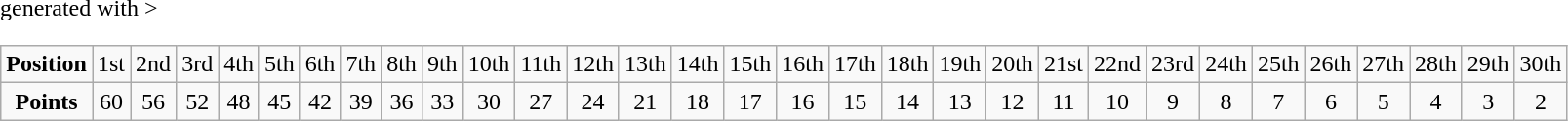<table class="wikitable" <hiddentext>generated with >
<tr align="center" valign="bottom">
<td style="font-weight:bold" height="13">Position</td>
<td>1st</td>
<td>2nd</td>
<td>3rd</td>
<td>4th</td>
<td>5th</td>
<td>6th</td>
<td>7th</td>
<td>8th</td>
<td>9th</td>
<td>10th</td>
<td>11th</td>
<td>12th</td>
<td>13th</td>
<td>14th</td>
<td>15th</td>
<td>16th</td>
<td>17th</td>
<td>18th</td>
<td>19th</td>
<td>20th</td>
<td>21st</td>
<td>22nd</td>
<td>23rd</td>
<td>24th</td>
<td>25th</td>
<td>26th</td>
<td>27th</td>
<td>28th</td>
<td>29th</td>
<td>30th</td>
</tr>
<tr align="center" valign="bottom">
<td style="font-weight:bold" height="13">Points</td>
<td>60</td>
<td>56</td>
<td>52</td>
<td>48</td>
<td>45</td>
<td>42</td>
<td>39</td>
<td>36</td>
<td>33</td>
<td>30</td>
<td>27</td>
<td>24</td>
<td>21</td>
<td>18</td>
<td>17</td>
<td>16</td>
<td>15</td>
<td>14</td>
<td>13</td>
<td>12</td>
<td>11</td>
<td>10</td>
<td>9</td>
<td>8</td>
<td>7</td>
<td>6</td>
<td>5</td>
<td>4</td>
<td>3</td>
<td>2</td>
</tr>
</table>
